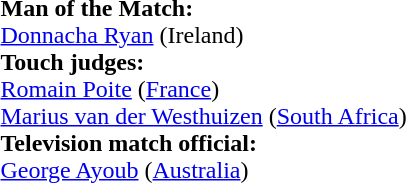<table style="width:100%">
<tr>
<td><br><strong>Man of the Match:</strong>
<br><a href='#'>Donnacha Ryan</a> (Ireland)<br><strong>Touch judges:</strong>
<br><a href='#'>Romain Poite</a> (<a href='#'>France</a>)
<br><a href='#'>Marius van der Westhuizen</a> (<a href='#'>South Africa</a>)
<br><strong>Television match official:</strong>
<br><a href='#'>George Ayoub</a> (<a href='#'>Australia</a>)</td>
</tr>
</table>
